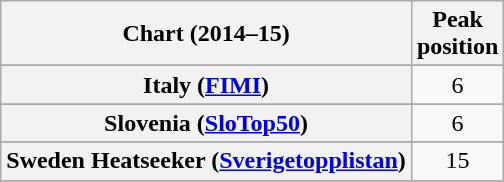<table class="wikitable plainrowheaders sortable" style="text-align:center">
<tr>
<th scope="col">Chart (2014–15)</th>
<th scope="col">Peak<br>position</th>
</tr>
<tr>
</tr>
<tr>
</tr>
<tr>
</tr>
<tr>
</tr>
<tr>
</tr>
<tr>
</tr>
<tr>
</tr>
<tr>
</tr>
<tr>
</tr>
<tr>
</tr>
<tr>
</tr>
<tr>
</tr>
<tr>
</tr>
<tr>
<th scope="row">Italy (<a href='#'>FIMI</a>)</th>
<td style="text-align:center;">6</td>
</tr>
<tr>
</tr>
<tr>
</tr>
<tr>
<th scope="row">Slovenia (<a href='#'>SloTop50</a>)</th>
<td align=center>6</td>
</tr>
<tr>
</tr>
<tr>
<th scope="row">Sweden Heatseeker (<a href='#'>Sverigetopplistan</a>)</th>
<td>15</td>
</tr>
<tr>
</tr>
<tr>
</tr>
</table>
